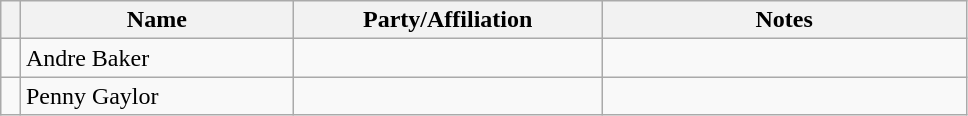<table class="wikitable" width="51%">
<tr>
<th width="1%"></th>
<th width="15%">Name</th>
<th width="15%">Party/Affiliation</th>
<th width="20%">Notes</th>
</tr>
<tr>
<td></td>
<td>Andre Baker</td>
<td></td>
<td></td>
</tr>
<tr>
<td></td>
<td>Penny Gaylor</td>
<td></td>
<td></td>
</tr>
</table>
